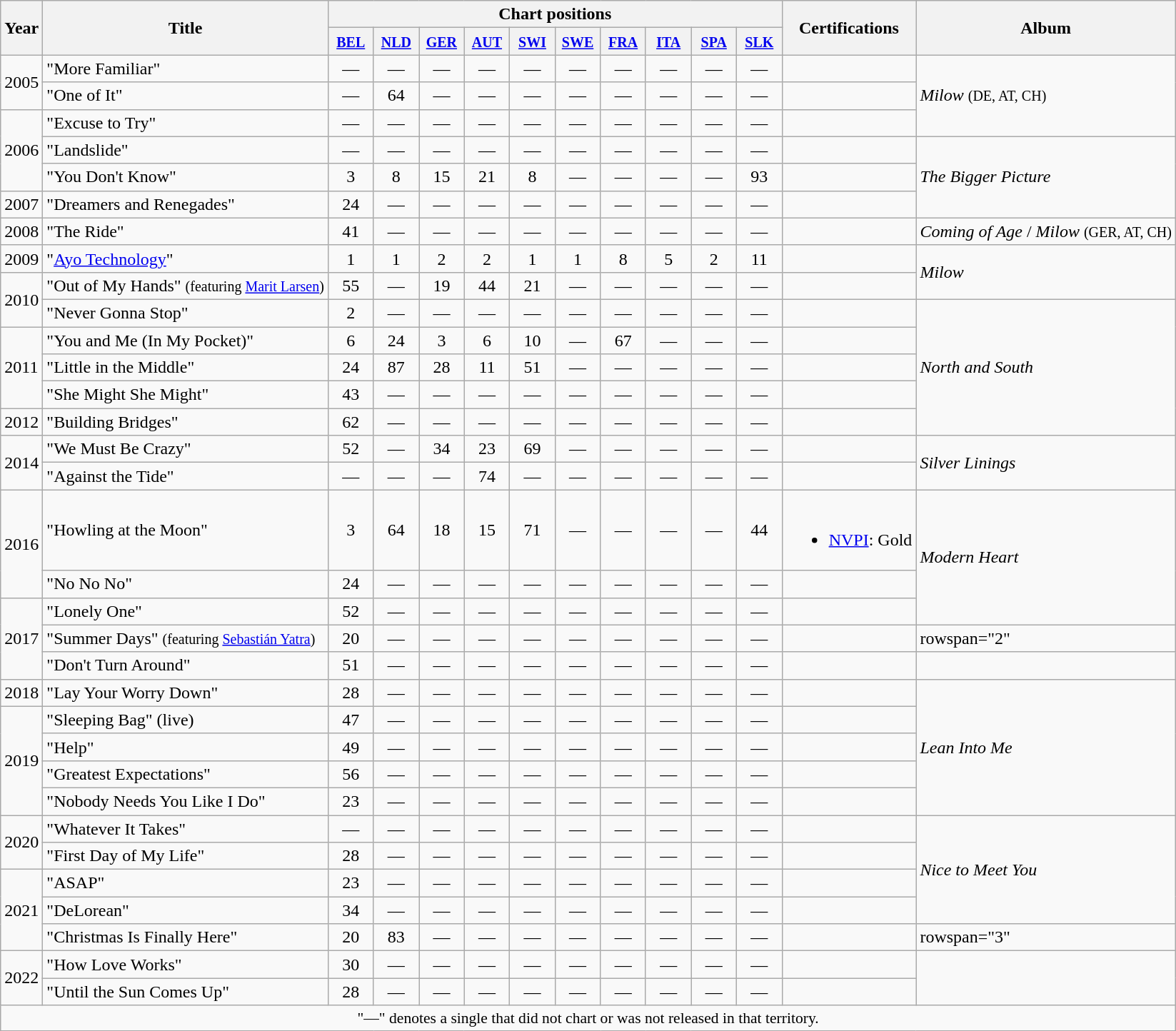<table class="wikitable">
<tr>
<th rowspan="2">Year</th>
<th rowspan="2">Title</th>
<th colspan="10">Chart positions</th>
<th rowspan="2">Certifications</th>
<th rowspan="2">Album</th>
</tr>
<tr>
<th style="width:35px;"><small><a href='#'>BEL</a></small><br></th>
<th style="width:35px;"><small><a href='#'>NLD</a></small><br></th>
<th style="width:35px;"><small><a href='#'>GER</a></small><br></th>
<th style="width:35px;"><small><a href='#'>AUT</a></small><br></th>
<th style="width:35px;"><small><a href='#'>SWI</a></small><br></th>
<th style="width:35px;"><small><a href='#'>SWE</a></small><br></th>
<th style="width:35px;"><small><a href='#'>FRA</a></small><br></th>
<th style="width:35px;"><small><a href='#'>ITA</a></small><br></th>
<th style="width:35px;"><small><a href='#'>SPA</a></small><br></th>
<th style="width:35px;"><small><a href='#'>SLK</a></small><br></th>
</tr>
<tr>
<td rowspan="2">2005</td>
<td>"More Familiar"</td>
<td style="text-align:center;">—</td>
<td style="text-align:center;">—</td>
<td style="text-align:center;">—</td>
<td style="text-align:center;">—</td>
<td style="text-align:center;">—</td>
<td style="text-align:center;">—</td>
<td style="text-align:center;">—</td>
<td style="text-align:center;">—</td>
<td style="text-align:center;">—</td>
<td style="text-align:center;">—</td>
<td></td>
<td rowspan="3"><em>Milow</em> <small>(DE, AT, CH)</small></td>
</tr>
<tr>
<td>"One of It"</td>
<td style="text-align:center;">—</td>
<td style="text-align:center;">64</td>
<td style="text-align:center;">—</td>
<td style="text-align:center;">—</td>
<td style="text-align:center;">—</td>
<td style="text-align:center;">—</td>
<td style="text-align:center;">—</td>
<td style="text-align:center;">—</td>
<td style="text-align:center;">—</td>
<td style="text-align:center;">—</td>
<td></td>
</tr>
<tr>
<td rowspan="3">2006</td>
<td>"Excuse to Try"</td>
<td style="text-align:center;">—</td>
<td style="text-align:center;">—</td>
<td style="text-align:center;">—</td>
<td style="text-align:center;">—</td>
<td style="text-align:center;">—</td>
<td style="text-align:center;">—</td>
<td style="text-align:center;">—</td>
<td style="text-align:center;">—</td>
<td style="text-align:center;">—</td>
<td style="text-align:center;">—</td>
<td></td>
</tr>
<tr>
<td>"Landslide"</td>
<td style="text-align:center;">—</td>
<td style="text-align:center;">—</td>
<td style="text-align:center;">—</td>
<td style="text-align:center;">—</td>
<td style="text-align:center;">—</td>
<td style="text-align:center;">—</td>
<td style="text-align:center;">—</td>
<td style="text-align:center;">—</td>
<td style="text-align:center;">—</td>
<td style="text-align:center;">—</td>
<td></td>
<td rowspan="3"><em>The Bigger Picture</em></td>
</tr>
<tr>
<td>"You Don't Know"</td>
<td style="text-align:center;">3</td>
<td style="text-align:center;">8</td>
<td style="text-align:center;">15</td>
<td style="text-align:center;">21</td>
<td style="text-align:center;">8</td>
<td style="text-align:center;">—</td>
<td style="text-align:center;">—</td>
<td style="text-align:center;">—</td>
<td style="text-align:center;">—</td>
<td style="text-align:center;">93</td>
<td></td>
</tr>
<tr>
<td>2007</td>
<td>"Dreamers and Renegades"</td>
<td style="text-align:center;">24</td>
<td style="text-align:center;">—</td>
<td style="text-align:center;">—</td>
<td style="text-align:center;">—</td>
<td style="text-align:center;">—</td>
<td style="text-align:center;">—</td>
<td style="text-align:center;">—</td>
<td style="text-align:center;">—</td>
<td style="text-align:center;">—</td>
<td style="text-align:center;">—</td>
<td></td>
</tr>
<tr>
<td>2008</td>
<td>"The Ride"</td>
<td style="text-align:center;">41</td>
<td style="text-align:center;">—</td>
<td style="text-align:center;">—</td>
<td style="text-align:center;">—</td>
<td style="text-align:center;">—</td>
<td style="text-align:center;">—</td>
<td style="text-align:center;">—</td>
<td style="text-align:center;">—</td>
<td style="text-align:center;">—</td>
<td style="text-align:center;">—</td>
<td></td>
<td><em>Coming of Age</em> / <em>Milow</em> <small>(GER, AT, CH)</small></td>
</tr>
<tr>
<td>2009</td>
<td>"<a href='#'>Ayo Technology</a>"</td>
<td style="text-align:center;">1</td>
<td style="text-align:center;">1</td>
<td style="text-align:center;">2</td>
<td style="text-align:center;">2</td>
<td style="text-align:center;">1</td>
<td style="text-align:center;">1</td>
<td style="text-align:center;">8</td>
<td style="text-align:center;">5</td>
<td style="text-align:center;">2</td>
<td style="text-align:center;">11</td>
<td></td>
<td rowspan="2"><em>Milow</em></td>
</tr>
<tr>
<td rowspan="2">2010</td>
<td>"Out of My Hands" <small>(featuring <a href='#'>Marit Larsen</a>)</small></td>
<td style="text-align:center;">55</td>
<td style="text-align:center;">—</td>
<td style="text-align:center;">19</td>
<td style="text-align:center;">44</td>
<td style="text-align:center;">21</td>
<td style="text-align:center;">—</td>
<td style="text-align:center;">—</td>
<td style="text-align:center;">—</td>
<td style="text-align:center;">—</td>
<td style="text-align:center;">—</td>
<td></td>
</tr>
<tr>
<td>"Never Gonna Stop"</td>
<td style="text-align:center;">2</td>
<td style="text-align:center;">—</td>
<td style="text-align:center;">—</td>
<td style="text-align:center;">—</td>
<td style="text-align:center;">—</td>
<td style="text-align:center;">—</td>
<td style="text-align:center;">—</td>
<td style="text-align:center;">—</td>
<td style="text-align:center;">—</td>
<td style="text-align:center;">—</td>
<td></td>
<td rowspan="5"><em>North and South</em></td>
</tr>
<tr>
<td rowspan="3">2011</td>
<td>"You and Me (In My Pocket)"</td>
<td style="text-align:center;">6</td>
<td style="text-align:center;">24</td>
<td style="text-align:center;">3</td>
<td style="text-align:center;">6</td>
<td style="text-align:center;">10</td>
<td style="text-align:center;">—</td>
<td style="text-align:center;">67</td>
<td style="text-align:center;">—</td>
<td style="text-align:center;">—</td>
<td style="text-align:center;">—</td>
<td></td>
</tr>
<tr>
<td>"Little in the Middle"</td>
<td style="text-align:center;">24</td>
<td style="text-align:center;">87</td>
<td style="text-align:center;">28</td>
<td style="text-align:center;">11</td>
<td style="text-align:center;">51</td>
<td style="text-align:center;">—</td>
<td style="text-align:center;">—</td>
<td style="text-align:center;">—</td>
<td style="text-align:center;">—</td>
<td style="text-align:center;">—</td>
<td></td>
</tr>
<tr>
<td>"She Might She Might"</td>
<td style="text-align:center;">43</td>
<td style="text-align:center;">—</td>
<td style="text-align:center;">—</td>
<td style="text-align:center;">—</td>
<td style="text-align:center;">—</td>
<td style="text-align:center;">—</td>
<td style="text-align:center;">—</td>
<td style="text-align:center;">—</td>
<td style="text-align:center;">—</td>
<td style="text-align:center;">—</td>
<td></td>
</tr>
<tr>
<td>2012</td>
<td>"Building Bridges"</td>
<td style="text-align:center;">62</td>
<td style="text-align:center;">—</td>
<td style="text-align:center;">—</td>
<td style="text-align:center;">—</td>
<td style="text-align:center;">—</td>
<td style="text-align:center;">—</td>
<td style="text-align:center;">—</td>
<td style="text-align:center;">—</td>
<td style="text-align:center;">—</td>
<td style="text-align:center;">—</td>
<td></td>
</tr>
<tr>
<td rowspan="2">2014</td>
<td>"We Must Be Crazy"</td>
<td style="text-align:center;">52</td>
<td style="text-align:center;">—</td>
<td style="text-align:center;">34</td>
<td style="text-align:center;">23</td>
<td style="text-align:center;">69</td>
<td style="text-align:center;">—</td>
<td style="text-align:center;">—</td>
<td style="text-align:center;">—</td>
<td style="text-align:center;">—</td>
<td style="text-align:center;">—</td>
<td></td>
<td rowspan="2"><em>Silver Linings</em></td>
</tr>
<tr>
<td>"Against the Tide"</td>
<td style="text-align:center;">—</td>
<td style="text-align:center;">—</td>
<td style="text-align:center;">—</td>
<td style="text-align:center;">74</td>
<td style="text-align:center;">—</td>
<td style="text-align:center;">—</td>
<td style="text-align:center;">—</td>
<td style="text-align:center;">—</td>
<td style="text-align:center;">—</td>
<td style="text-align:center;">—</td>
<td></td>
</tr>
<tr>
<td rowspan="2">2016</td>
<td>"Howling at the Moon"</td>
<td style="text-align:center;">3</td>
<td style="text-align:center;">64</td>
<td style="text-align:center;">18</td>
<td style="text-align:center;">15</td>
<td style="text-align:center;">71</td>
<td style="text-align:center;">—</td>
<td style="text-align:center;">—</td>
<td style="text-align:center;">—</td>
<td style="text-align:center;">—</td>
<td style="text-align:center;">44</td>
<td><br><ul><li><a href='#'>NVPI</a>: Gold</li></ul></td>
<td rowspan="3"><em>Modern Heart</em></td>
</tr>
<tr>
<td>"No No No"</td>
<td style="text-align:center;">24</td>
<td style="text-align:center;">—</td>
<td style="text-align:center;">—</td>
<td style="text-align:center;">—</td>
<td style="text-align:center;">—</td>
<td style="text-align:center;">—</td>
<td style="text-align:center;">—</td>
<td style="text-align:center;">—</td>
<td style="text-align:center;">—</td>
<td style="text-align:center;">—</td>
<td></td>
</tr>
<tr>
<td rowspan="3">2017</td>
<td>"Lonely One"</td>
<td style="text-align:center;">52</td>
<td style="text-align:center;">—</td>
<td style="text-align:center;">—</td>
<td style="text-align:center;">—</td>
<td style="text-align:center;">—</td>
<td style="text-align:center;">—</td>
<td style="text-align:center;">—</td>
<td style="text-align:center;">—</td>
<td style="text-align:center;">—</td>
<td style="text-align:center;">—</td>
<td></td>
</tr>
<tr>
<td>"Summer Days" <small>(featuring <a href='#'>Sebastián Yatra</a>)</small></td>
<td style="text-align:center;">20</td>
<td style="text-align:center;">—</td>
<td style="text-align:center;">—</td>
<td style="text-align:center;">—</td>
<td style="text-align:center;">—</td>
<td style="text-align:center;">—</td>
<td style="text-align:center;">—</td>
<td style="text-align:center;">—</td>
<td style="text-align:center;">—</td>
<td style="text-align:center;">—</td>
<td></td>
<td>rowspan="2" </td>
</tr>
<tr>
<td>"Don't Turn Around"</td>
<td style="text-align:center;">51</td>
<td style="text-align:center;">—</td>
<td style="text-align:center;">—</td>
<td style="text-align:center;">—</td>
<td style="text-align:center;">—</td>
<td style="text-align:center;">—</td>
<td style="text-align:center;">—</td>
<td style="text-align:center;">—</td>
<td style="text-align:center;">—</td>
<td style="text-align:center;">—</td>
<td></td>
</tr>
<tr>
<td>2018</td>
<td>"Lay Your Worry Down"<br></td>
<td style="text-align:center;">28</td>
<td style="text-align:center;">—</td>
<td style="text-align:center;">—</td>
<td style="text-align:center;">—</td>
<td style="text-align:center;">—</td>
<td style="text-align:center;">—</td>
<td style="text-align:center;">—</td>
<td style="text-align:center;">—</td>
<td style="text-align:center;">—</td>
<td style="text-align:center;">—</td>
<td></td>
<td rowspan="5"><em>Lean Into Me</em></td>
</tr>
<tr>
<td rowspan="4">2019</td>
<td>"Sleeping Bag" (live)<br></td>
<td style="text-align:center;">47</td>
<td style="text-align:center;">—</td>
<td style="text-align:center;">—</td>
<td style="text-align:center;">—</td>
<td style="text-align:center;">—</td>
<td style="text-align:center;">—</td>
<td style="text-align:center;">—</td>
<td style="text-align:center;">—</td>
<td style="text-align:center;">—</td>
<td style="text-align:center;">—</td>
<td></td>
</tr>
<tr>
<td>"Help"</td>
<td style="text-align:center;">49</td>
<td style="text-align:center;">—</td>
<td style="text-align:center;">—</td>
<td style="text-align:center;">—</td>
<td style="text-align:center;">—</td>
<td style="text-align:center;">—</td>
<td style="text-align:center;">—</td>
<td style="text-align:center;">—</td>
<td style="text-align:center;">—</td>
<td style="text-align:center;">—</td>
<td></td>
</tr>
<tr>
<td>"Greatest Expectations"</td>
<td style="text-align:center;">56</td>
<td style="text-align:center;">—</td>
<td style="text-align:center;">—</td>
<td style="text-align:center;">—</td>
<td style="text-align:center;">—</td>
<td style="text-align:center;">—</td>
<td style="text-align:center;">—</td>
<td style="text-align:center;">—</td>
<td style="text-align:center;">—</td>
<td style="text-align:center;">—</td>
<td></td>
</tr>
<tr>
<td>"Nobody Needs You Like I Do"</td>
<td style="text-align:center;">23</td>
<td style="text-align:center;">—</td>
<td style="text-align:center;">—</td>
<td style="text-align:center;">—</td>
<td style="text-align:center;">—</td>
<td style="text-align:center;">—</td>
<td style="text-align:center;">—</td>
<td style="text-align:center;">—</td>
<td style="text-align:center;">—</td>
<td style="text-align:center;">—</td>
<td></td>
</tr>
<tr>
<td rowspan="2">2020</td>
<td>"Whatever It Takes"</td>
<td style="text-align:center;">—</td>
<td style="text-align:center;">—</td>
<td style="text-align:center;">—</td>
<td style="text-align:center;">—</td>
<td style="text-align:center;">—</td>
<td style="text-align:center;">—</td>
<td style="text-align:center;">—</td>
<td style="text-align:center;">—</td>
<td style="text-align:center;">—</td>
<td style="text-align:center;">—</td>
<td></td>
<td rowspan="4"><em>Nice to Meet You</em></td>
</tr>
<tr>
<td>"First Day of My Life"</td>
<td style="text-align:center;">28</td>
<td style="text-align:center;">—</td>
<td style="text-align:center;">—</td>
<td style="text-align:center;">—</td>
<td style="text-align:center;">—</td>
<td style="text-align:center;">—</td>
<td style="text-align:center;">—</td>
<td style="text-align:center;">—</td>
<td style="text-align:center;">—</td>
<td style="text-align:center;">—</td>
<td></td>
</tr>
<tr>
<td rowspan="3">2021</td>
<td>"ASAP"</td>
<td style="text-align:center;">23</td>
<td style="text-align:center;">—</td>
<td style="text-align:center;">—</td>
<td style="text-align:center;">—</td>
<td style="text-align:center;">—</td>
<td style="text-align:center;">—</td>
<td style="text-align:center;">—</td>
<td style="text-align:center;">—</td>
<td style="text-align:center;">—</td>
<td style="text-align:center;">—</td>
<td></td>
</tr>
<tr>
<td>"DeLorean"</td>
<td style="text-align:center;">34</td>
<td style="text-align:center;">—</td>
<td style="text-align:center;">—</td>
<td style="text-align:center;">—</td>
<td style="text-align:center;">—</td>
<td style="text-align:center;">—</td>
<td style="text-align:center;">—</td>
<td style="text-align:center;">—</td>
<td style="text-align:center;">—</td>
<td style="text-align:center;">—</td>
<td></td>
</tr>
<tr>
<td>"Christmas Is Finally Here"</td>
<td style="text-align:center;">20</td>
<td style="text-align:center;">83</td>
<td style="text-align:center;">—</td>
<td style="text-align:center;">—</td>
<td style="text-align:center;">—</td>
<td style="text-align:center;">—</td>
<td style="text-align:center;">—</td>
<td style="text-align:center;">—</td>
<td style="text-align:center;">—</td>
<td style="text-align:center;">—</td>
<td></td>
<td>rowspan="3" </td>
</tr>
<tr>
<td rowspan="2">2022</td>
<td>"How Love Works"</td>
<td style="text-align:center;">30</td>
<td style="text-align:center;">—</td>
<td style="text-align:center;">—</td>
<td style="text-align:center;">—</td>
<td style="text-align:center;">—</td>
<td style="text-align:center;">—</td>
<td style="text-align:center;">—</td>
<td style="text-align:center;">—</td>
<td style="text-align:center;">—</td>
<td style="text-align:center;">—</td>
<td></td>
</tr>
<tr>
<td>"Until the Sun Comes Up"<br></td>
<td style="text-align:center;">28</td>
<td style="text-align:center;">—</td>
<td style="text-align:center;">—</td>
<td style="text-align:center;">—</td>
<td style="text-align:center;">—</td>
<td style="text-align:center;">—</td>
<td style="text-align:center;">—</td>
<td style="text-align:center;">—</td>
<td style="text-align:center;">—</td>
<td style="text-align:center;">—</td>
<td></td>
</tr>
<tr>
<td colspan="21" style="font-size:90%; text-align:center">"—" denotes a single that did not chart or was not released in that territory.</td>
</tr>
</table>
